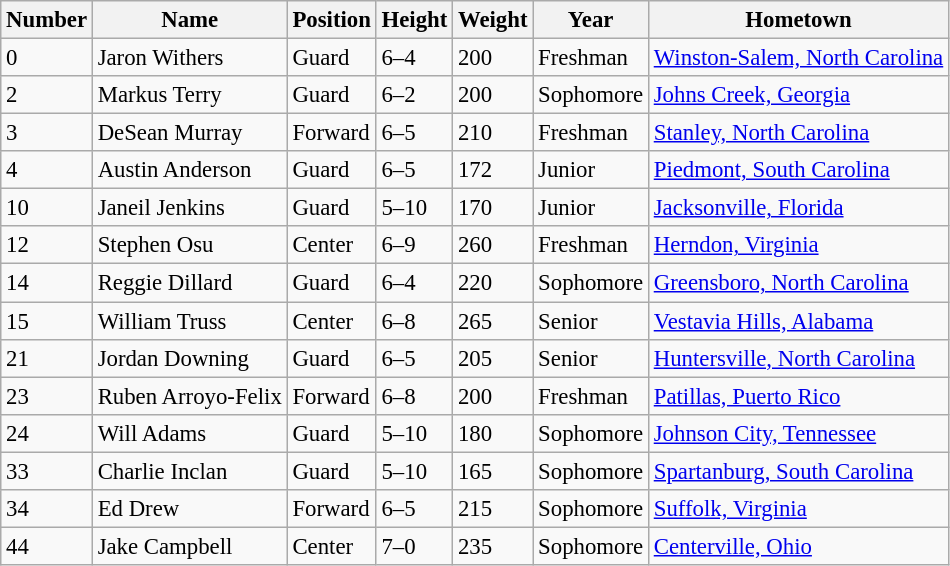<table class="wikitable sortable" style="font-size: 95%;">
<tr>
<th>Number</th>
<th>Name</th>
<th>Position</th>
<th>Height</th>
<th>Weight</th>
<th>Year</th>
<th>Hometown</th>
</tr>
<tr>
<td>0</td>
<td>Jaron Withers</td>
<td>Guard</td>
<td>6–4</td>
<td>200</td>
<td>Freshman</td>
<td><a href='#'>Winston-Salem, North Carolina</a></td>
</tr>
<tr>
<td>2</td>
<td>Markus Terry</td>
<td>Guard</td>
<td>6–2</td>
<td>200</td>
<td>Sophomore</td>
<td><a href='#'>Johns Creek, Georgia</a></td>
</tr>
<tr>
<td>3</td>
<td>DeSean Murray</td>
<td>Forward</td>
<td>6–5</td>
<td>210</td>
<td>Freshman</td>
<td><a href='#'>Stanley, North Carolina</a></td>
</tr>
<tr>
<td>4</td>
<td>Austin Anderson</td>
<td>Guard</td>
<td>6–5</td>
<td>172</td>
<td>Junior</td>
<td><a href='#'>Piedmont, South Carolina</a></td>
</tr>
<tr>
<td>10</td>
<td>Janeil Jenkins</td>
<td>Guard</td>
<td>5–10</td>
<td>170</td>
<td>Junior</td>
<td><a href='#'>Jacksonville, Florida</a></td>
</tr>
<tr>
<td>12</td>
<td>Stephen Osu</td>
<td>Center</td>
<td>6–9</td>
<td>260</td>
<td>Freshman</td>
<td><a href='#'>Herndon, Virginia</a></td>
</tr>
<tr>
<td>14</td>
<td>Reggie Dillard</td>
<td>Guard</td>
<td>6–4</td>
<td>220</td>
<td>Sophomore</td>
<td><a href='#'>Greensboro, North Carolina</a></td>
</tr>
<tr>
<td>15</td>
<td>William Truss</td>
<td>Center</td>
<td>6–8</td>
<td>265</td>
<td>Senior</td>
<td><a href='#'>Vestavia Hills, Alabama</a></td>
</tr>
<tr>
<td>21</td>
<td>Jordan Downing</td>
<td>Guard</td>
<td>6–5</td>
<td>205</td>
<td>Senior</td>
<td><a href='#'>Huntersville, North Carolina</a></td>
</tr>
<tr>
<td>23</td>
<td>Ruben Arroyo-Felix</td>
<td>Forward</td>
<td>6–8</td>
<td>200</td>
<td>Freshman</td>
<td><a href='#'>Patillas, Puerto Rico</a></td>
</tr>
<tr>
<td>24</td>
<td>Will Adams</td>
<td>Guard</td>
<td>5–10</td>
<td>180</td>
<td>Sophomore</td>
<td><a href='#'>Johnson City, Tennessee</a></td>
</tr>
<tr>
<td>33</td>
<td>Charlie Inclan</td>
<td>Guard</td>
<td>5–10</td>
<td>165</td>
<td>Sophomore</td>
<td><a href='#'>Spartanburg, South Carolina</a></td>
</tr>
<tr>
<td>34</td>
<td>Ed Drew</td>
<td>Forward</td>
<td>6–5</td>
<td>215</td>
<td>Sophomore</td>
<td><a href='#'>Suffolk, Virginia</a></td>
</tr>
<tr>
<td>44</td>
<td>Jake Campbell</td>
<td>Center</td>
<td>7–0</td>
<td>235</td>
<td>Sophomore</td>
<td><a href='#'>Centerville, Ohio</a></td>
</tr>
</table>
